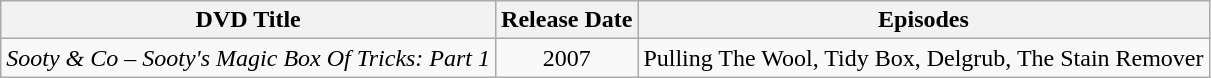<table class="wikitable">
<tr>
<th>DVD Title</th>
<th>Release Date</th>
<th>Episodes</th>
</tr>
<tr>
<td><em>Sooty & Co – Sooty's Magic Box Of Tricks: Part 1</em></td>
<td style="text-align:center;">2007</td>
<td style="text-align:center;">Pulling The Wool, Tidy Box, Delgrub, The Stain Remover</td>
</tr>
</table>
